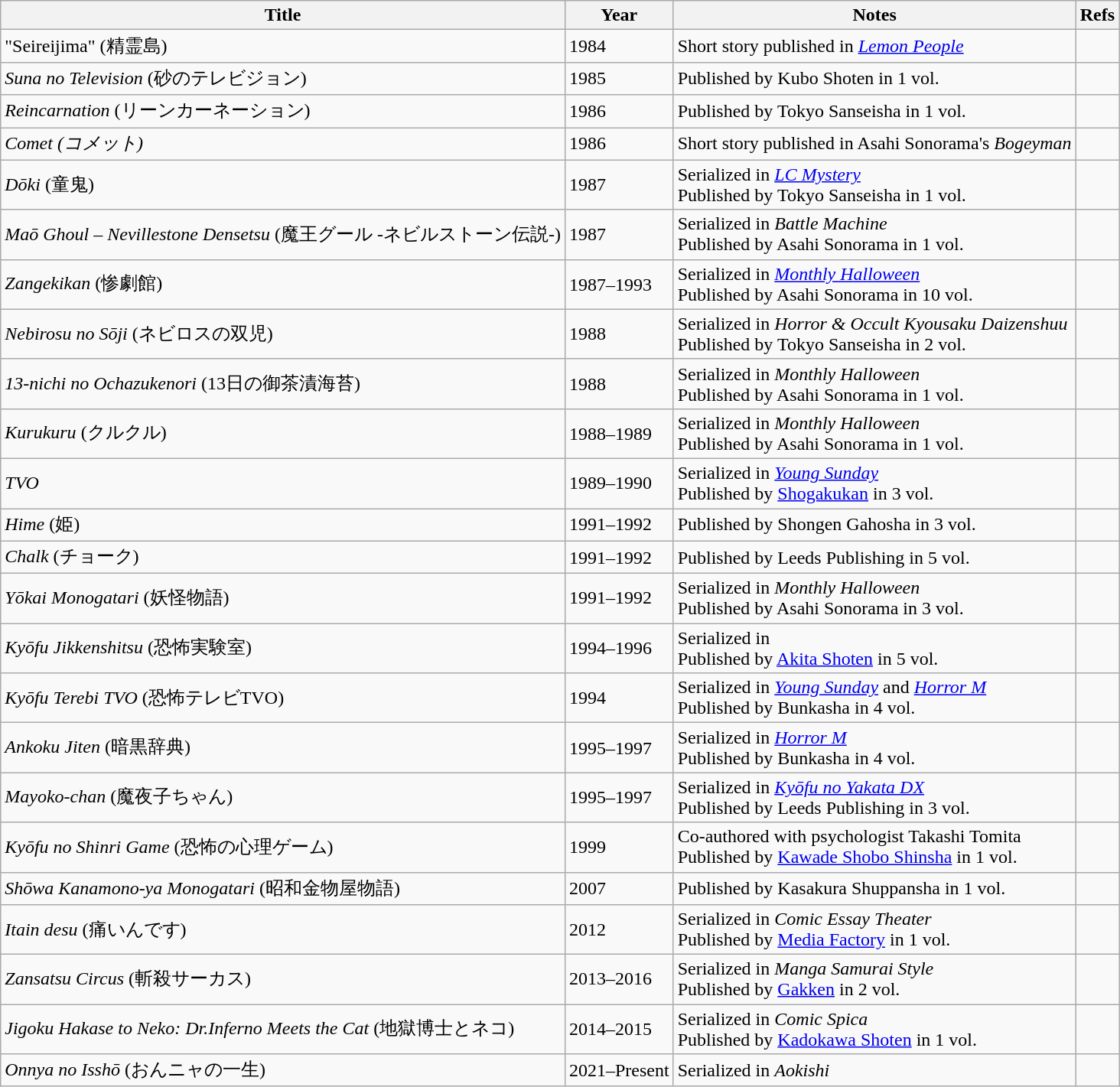<table class="wikitable sortable">
<tr>
<th>Title</th>
<th>Year</th>
<th>Notes</th>
<th>Refs</th>
</tr>
<tr>
<td>"Seireijima" (精霊島)</td>
<td>1984</td>
<td>Short story published in <em><a href='#'>Lemon People</a></em></td>
<td></td>
</tr>
<tr>
<td><em>Suna no Television</em> (砂のテレビジョン)</td>
<td>1985</td>
<td>Published by Kubo Shoten in 1 vol.</td>
<td></td>
</tr>
<tr>
<td><em>Reincarnation</em> (リーンカーネーション)</td>
<td>1986</td>
<td>Published by Tokyo Sanseisha in 1 vol.</td>
<td></td>
</tr>
<tr>
<td><em>Comet (コメット)</em></td>
<td>1986</td>
<td>Short story published in Asahi Sonorama's <em>Bogeyman</em></td>
<td></td>
</tr>
<tr>
<td><em>Dōki</em> (童鬼)</td>
<td>1987</td>
<td>Serialized in <em><a href='#'>LC Mystery</a></em><br>Published by Tokyo Sanseisha in 1 vol.</td>
<td></td>
</tr>
<tr>
<td><em>Maō Ghoul – Nevillestone Densetsu</em> (魔王グール -ネビルストーン伝説-)</td>
<td>1987</td>
<td>Serialized in <em>Battle Machine</em><br>Published by Asahi Sonorama in 1 vol.</td>
<td></td>
</tr>
<tr>
<td><em>Zangekikan</em> (惨劇館)</td>
<td>1987–1993</td>
<td>Serialized in <em><a href='#'>Monthly Halloween</a></em><br>Published by Asahi Sonorama in 10 vol.</td>
<td></td>
</tr>
<tr>
<td><em>Nebirosu no Sōji</em> (ネビロスの双児)</td>
<td>1988</td>
<td>Serialized in <em>Horror & Occult Kyousaku Daizenshuu</em><br>Published by Tokyo Sanseisha in 2 vol.</td>
<td></td>
</tr>
<tr>
<td><em>13-nichi no Ochazukenori</em> (13日の御茶漬海苔)</td>
<td>1988</td>
<td>Serialized in <em>Monthly Halloween</em><br>Published by Asahi Sonorama in 1 vol.</td>
<td></td>
</tr>
<tr>
<td><em>Kurukuru</em> (クルクル)</td>
<td>1988–1989</td>
<td>Serialized in <em>Monthly Halloween</em><br>Published by Asahi Sonorama in 1 vol.</td>
<td></td>
</tr>
<tr>
<td><em>TVO</em></td>
<td>1989–1990</td>
<td>Serialized in <em><a href='#'>Young Sunday</a></em><br>Published by <a href='#'>Shogakukan</a> in 3 vol.</td>
<td></td>
</tr>
<tr>
<td><em>Hime</em> (姫)</td>
<td>1991–1992</td>
<td>Published by Shongen Gahosha in 3 vol.</td>
<td></td>
</tr>
<tr>
<td><em>Chalk</em> (チョーク)</td>
<td>1991–1992</td>
<td>Published by Leeds Publishing in 5 vol.</td>
<td></td>
</tr>
<tr>
<td><em>Yōkai Monogatari</em> (妖怪物語)</td>
<td>1991–1992</td>
<td>Serialized in <em>Monthly Halloween</em><br>Published by Asahi Sonorama in 3 vol.</td>
<td></td>
</tr>
<tr>
<td><em>Kyōfu Jikkenshitsu</em> (恐怖実験室)</td>
<td>1994–1996</td>
<td>Serialized in <em></em><br>Published by <a href='#'>Akita Shoten</a> in 5 vol.</td>
<td></td>
</tr>
<tr>
<td><em>Kyōfu Terebi TVO</em> (恐怖テレビTVO)</td>
<td>1994</td>
<td>Serialized in <em><a href='#'>Young Sunday</a></em> and <em><a href='#'>Horror M</a></em><br>Published by Bunkasha in 4 vol.</td>
<td></td>
</tr>
<tr>
<td><em>Ankoku Jiten</em> (暗黒辞典)</td>
<td>1995–1997</td>
<td>Serialized in <em><a href='#'>Horror M</a></em><br>Published by Bunkasha in 4 vol.</td>
<td></td>
</tr>
<tr>
<td><em>Mayoko-chan</em> (魔夜子ちゃん)</td>
<td>1995–1997</td>
<td>Serialized in <em><a href='#'>Kyōfu no Yakata DX</a></em><br>Published by Leeds Publishing in 3 vol.</td>
<td></td>
</tr>
<tr>
<td><em>Kyōfu no Shinri Game</em> (恐怖の心理ゲーム)</td>
<td>1999</td>
<td>Co-authored with psychologist Takashi Tomita<br>Published by <a href='#'>Kawade Shobo Shinsha</a> in 1 vol.</td>
<td></td>
</tr>
<tr>
<td><em>Shōwa Kanamono-ya Monogatari</em> (昭和金物屋物語)</td>
<td>2007</td>
<td>Published by Kasakura Shuppansha in 1 vol.</td>
<td></td>
</tr>
<tr>
<td><em>Itain desu</em> (痛いんです)</td>
<td>2012</td>
<td>Serialized in <em>Comic Essay Theater</em><br>Published by <a href='#'>Media Factory</a> in 1 vol.</td>
<td></td>
</tr>
<tr>
<td><em>Zansatsu Circus</em> (斬殺サーカス)</td>
<td>2013–2016</td>
<td>Serialized in <em>Manga Samurai Style</em><br>Published by <a href='#'>Gakken</a> in 2 vol.</td>
<td></td>
</tr>
<tr>
<td><em>Jigoku Hakase to Neko: Dr.Inferno Meets the Cat</em> (地獄博士とネコ)</td>
<td>2014–2015</td>
<td>Serialized in <em>Comic Spica</em><br>Published by <a href='#'>Kadokawa Shoten</a> in 1 vol.</td>
<td></td>
</tr>
<tr>
<td><em>Onnya no Isshō</em> (おんニャの一生)</td>
<td>2021–Present</td>
<td>Serialized in <em>Aokishi</em></td>
<td></td>
</tr>
</table>
